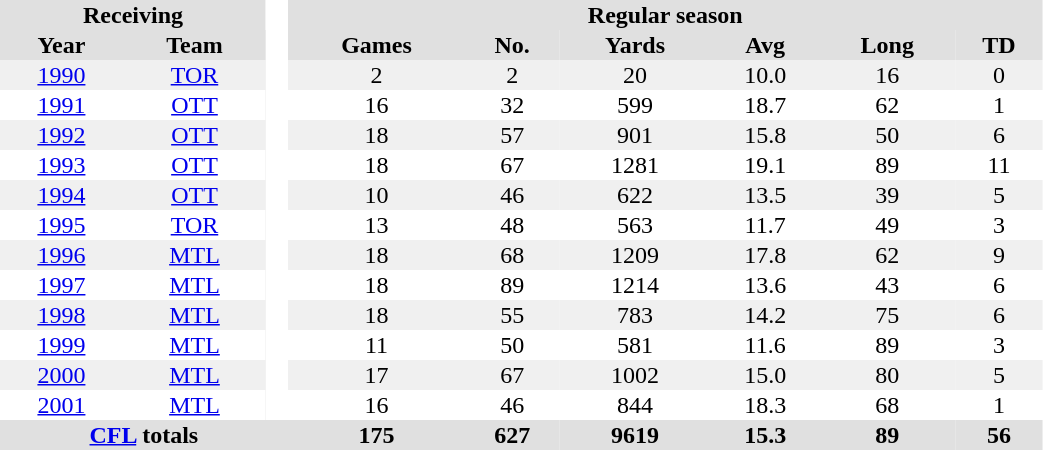<table BORDER="0" CELLPADDING="1" CELLSPACING="0" width="55%" style="text-align:center">
<tr bgcolor="#e0e0e0">
<th colspan="2">Receiving</th>
<th rowspan="99" bgcolor="#ffffff"> </th>
<th colspan="6">Regular season</th>
</tr>
<tr bgcolor="#e0e0e0">
<th>Year</th>
<th>Team</th>
<th>Games</th>
<th>No.</th>
<th>Yards</th>
<th>Avg</th>
<th>Long</th>
<th>TD</th>
</tr>
<tr ALIGN="center" bgcolor="#f0f0f0">
<td><a href='#'>1990</a></td>
<td><a href='#'>TOR</a></td>
<td>2</td>
<td>2</td>
<td>20</td>
<td>10.0</td>
<td>16</td>
<td>0</td>
</tr>
<tr ALIGN="center">
<td><a href='#'>1991</a></td>
<td><a href='#'>OTT</a></td>
<td>16</td>
<td>32</td>
<td>599</td>
<td>18.7</td>
<td>62</td>
<td>1</td>
</tr>
<tr ALIGN="center" bgcolor="#f0f0f0">
<td><a href='#'>1992</a></td>
<td><a href='#'>OTT</a></td>
<td>18</td>
<td>57</td>
<td>901</td>
<td>15.8</td>
<td>50</td>
<td>6</td>
</tr>
<tr ALIGN="center">
<td><a href='#'>1993</a></td>
<td><a href='#'>OTT</a></td>
<td>18</td>
<td>67</td>
<td>1281</td>
<td>19.1</td>
<td>89</td>
<td>11</td>
</tr>
<tr ALIGN="center" bgcolor="#f0f0f0">
<td><a href='#'>1994</a></td>
<td><a href='#'>OTT</a></td>
<td>10</td>
<td>46</td>
<td>622</td>
<td>13.5</td>
<td>39</td>
<td>5</td>
</tr>
<tr ALIGN="center">
<td><a href='#'>1995</a></td>
<td><a href='#'>TOR</a></td>
<td>13</td>
<td>48</td>
<td>563</td>
<td>11.7</td>
<td>49</td>
<td>3</td>
</tr>
<tr ALIGN="center" bgcolor="#f0f0f0">
<td><a href='#'>1996</a></td>
<td><a href='#'>MTL</a></td>
<td>18</td>
<td>68</td>
<td>1209</td>
<td>17.8</td>
<td>62</td>
<td>9</td>
</tr>
<tr ALIGN="center">
<td><a href='#'>1997</a></td>
<td><a href='#'>MTL</a></td>
<td>18</td>
<td>89</td>
<td>1214</td>
<td>13.6</td>
<td>43</td>
<td>6</td>
</tr>
<tr ALIGN="center" bgcolor="#f0f0f0">
<td><a href='#'>1998</a></td>
<td><a href='#'>MTL</a></td>
<td>18</td>
<td>55</td>
<td>783</td>
<td>14.2</td>
<td>75</td>
<td>6</td>
</tr>
<tr ALIGN="center">
<td><a href='#'>1999</a></td>
<td><a href='#'>MTL</a></td>
<td>11</td>
<td>50</td>
<td>581</td>
<td>11.6</td>
<td>89</td>
<td>3</td>
</tr>
<tr ALIGN="center" bgcolor="#f0f0f0">
<td><a href='#'>2000</a></td>
<td><a href='#'>MTL</a></td>
<td>17</td>
<td>67</td>
<td>1002</td>
<td>15.0</td>
<td>80</td>
<td>5</td>
</tr>
<tr ALIGN="center">
<td><a href='#'>2001</a></td>
<td><a href='#'>MTL</a></td>
<td>16</td>
<td>46</td>
<td>844</td>
<td>18.3</td>
<td>68</td>
<td>1</td>
</tr>
<tr bgcolor="#e0e0e0">
<th colspan="3"><a href='#'>CFL</a> totals</th>
<th>175</th>
<th>627</th>
<th>9619</th>
<th>15.3</th>
<th>89</th>
<th>56</th>
</tr>
</table>
